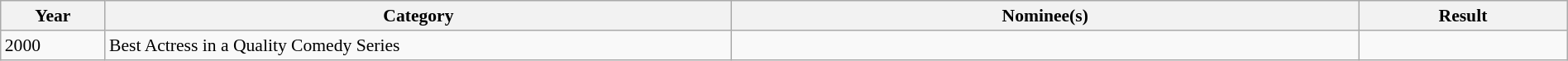<table class="wikitable" style="font-size: 90%" width=100%>
<tr>
<th width="5%">Year</th>
<th width="30%">Category</th>
<th width="30%">Nominee(s)</th>
<th width="10%">Result</th>
</tr>
<tr>
<td>2000</td>
<td>Best Actress in a Quality Comedy Series</td>
<td></td>
<td></td>
</tr>
</table>
